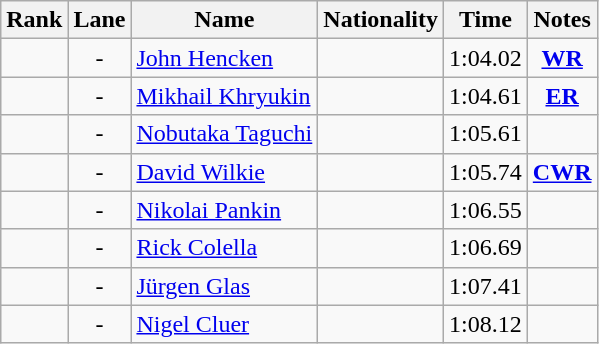<table class="wikitable sortable" style="text-align:center">
<tr>
<th>Rank</th>
<th>Lane</th>
<th>Name</th>
<th>Nationality</th>
<th>Time</th>
<th>Notes</th>
</tr>
<tr>
<td></td>
<td>-</td>
<td align=left><a href='#'>John Hencken</a></td>
<td align=left></td>
<td>1:04.02</td>
<td><strong><a href='#'>WR</a></strong></td>
</tr>
<tr>
<td></td>
<td>-</td>
<td align=left><a href='#'>Mikhail Khryukin</a></td>
<td align=left></td>
<td>1:04.61</td>
<td><strong><a href='#'>ER</a></strong></td>
</tr>
<tr>
<td></td>
<td>-</td>
<td align=left><a href='#'>Nobutaka Taguchi</a></td>
<td align=left></td>
<td>1:05.61</td>
<td></td>
</tr>
<tr>
<td></td>
<td>-</td>
<td align=left><a href='#'>David Wilkie</a></td>
<td align=left></td>
<td>1:05.74</td>
<td><strong><a href='#'>CWR</a></strong></td>
</tr>
<tr>
<td></td>
<td>-</td>
<td align=left><a href='#'>Nikolai Pankin</a></td>
<td align=left></td>
<td>1:06.55</td>
<td></td>
</tr>
<tr>
<td></td>
<td>-</td>
<td align=left><a href='#'>Rick Colella</a></td>
<td align=left></td>
<td>1:06.69</td>
<td></td>
</tr>
<tr>
<td></td>
<td>-</td>
<td align=left><a href='#'>Jürgen Glas</a></td>
<td align=left></td>
<td>1:07.41</td>
<td></td>
</tr>
<tr>
<td></td>
<td>-</td>
<td align=left><a href='#'>Nigel Cluer</a></td>
<td align=left></td>
<td>1:08.12</td>
<td></td>
</tr>
</table>
